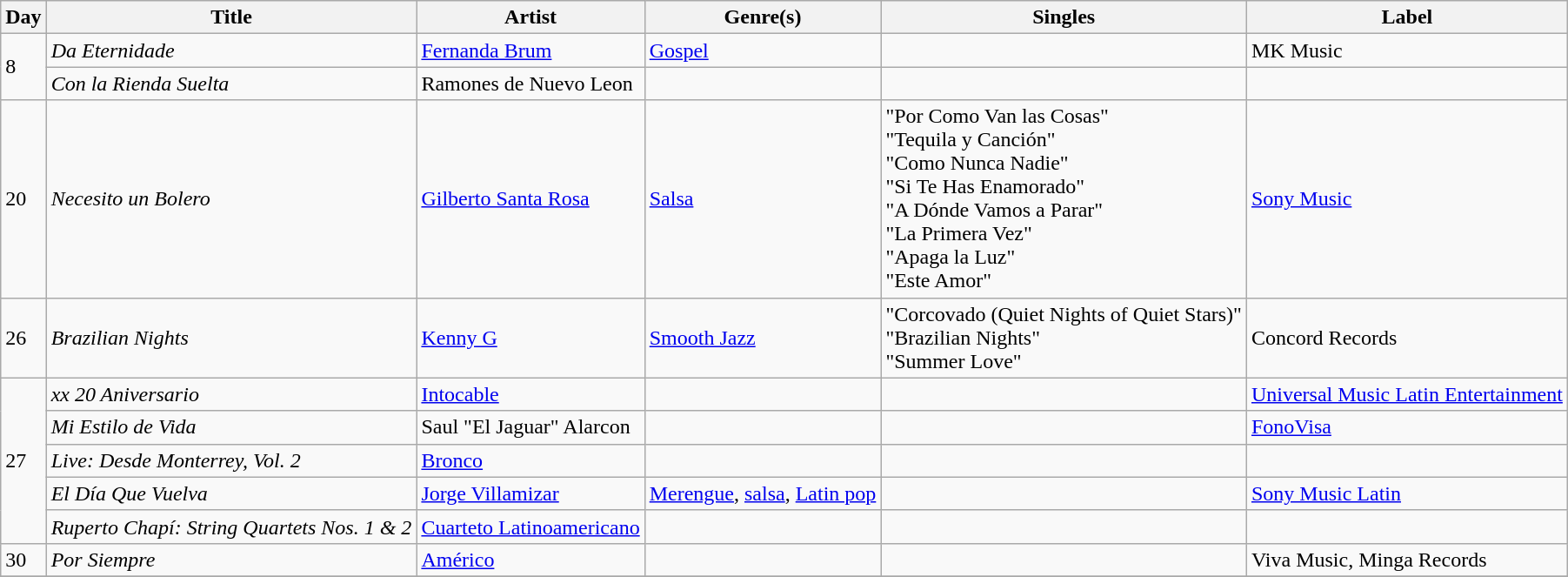<table class="wikitable sortable" style="text-align: left;">
<tr>
<th>Day</th>
<th>Title</th>
<th>Artist</th>
<th>Genre(s)</th>
<th>Singles</th>
<th>Label</th>
</tr>
<tr>
<td rowspan="2">8</td>
<td><em>Da Eternidade </em></td>
<td><a href='#'>Fernanda Brum</a></td>
<td><a href='#'>Gospel</a></td>
<td></td>
<td>MK Music</td>
</tr>
<tr>
<td><em>Con la Rienda Suelta</em></td>
<td>Ramones de Nuevo Leon</td>
<td></td>
<td></td>
<td></td>
</tr>
<tr>
<td>20</td>
<td><em>Necesito un Bolero</em></td>
<td><a href='#'>Gilberto Santa Rosa</a></td>
<td><a href='#'>Salsa</a></td>
<td>"Por Como Van las Cosas"<br>"Tequila y Canción"<br>"Como Nunca Nadie"<br>"Si Te Has Enamorado"<br>"A Dónde Vamos a Parar"<br>"La Primera Vez"<br>"Apaga la Luz"<br>"Este Amor"</td>
<td><a href='#'>Sony Music</a></td>
</tr>
<tr>
<td>26</td>
<td><em>Brazilian Nights</em></td>
<td><a href='#'>Kenny G</a></td>
<td><a href='#'>Smooth Jazz</a></td>
<td>"Corcovado (Quiet Nights of Quiet Stars)"<br>"Brazilian Nights"<br>"Summer Love"</td>
<td>Concord Records</td>
</tr>
<tr>
<td rowspan="5">27</td>
<td><em>xx 20 Aniversario</em></td>
<td><a href='#'>Intocable</a></td>
<td></td>
<td></td>
<td><a href='#'>Universal Music Latin Entertainment</a></td>
</tr>
<tr>
<td><em>Mi Estilo de Vida</em></td>
<td>Saul "El Jaguar" Alarcon</td>
<td></td>
<td></td>
<td><a href='#'>FonoVisa</a></td>
</tr>
<tr>
<td><em>Live: Desde Monterrey, Vol. 2</em></td>
<td><a href='#'>Bronco</a></td>
<td></td>
<td></td>
<td></td>
</tr>
<tr>
<td><em>El Día Que Vuelva</em></td>
<td><a href='#'>Jorge Villamizar</a></td>
<td><a href='#'>Merengue</a>, <a href='#'>salsa</a>, <a href='#'>Latin pop</a></td>
<td></td>
<td><a href='#'>Sony Music Latin</a></td>
</tr>
<tr>
<td><em>Ruperto Chapí: String Quartets Nos. 1 & 2</em></td>
<td><a href='#'>Cuarteto Latinoamericano</a></td>
<td></td>
<td></td>
<td></td>
</tr>
<tr>
<td>30</td>
<td><em>Por Siempre</em></td>
<td><a href='#'>Américo</a></td>
<td></td>
<td></td>
<td>Viva Music, Minga Records</td>
</tr>
<tr>
</tr>
</table>
